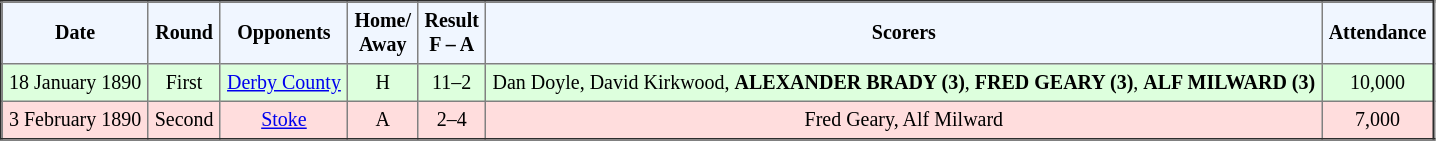<table border="2" cellpadding="4" style="border-collapse:collapse; text-align:center; font-size:smaller;">
<tr style="background:#f0f6ff;">
<th><strong>Date</strong></th>
<th><strong>Round</strong></th>
<th><strong>Opponents</strong></th>
<th><strong>Home/<br>Away</strong></th>
<th><strong>Result<br>F – A</strong></th>
<th><strong>Scorers</strong></th>
<th><strong>Attendance</strong></th>
</tr>
<tr bgcolor="#ddffdd">
<td>18 January 1890</td>
<td>First</td>
<td><a href='#'>Derby County</a></td>
<td>H</td>
<td>11–2</td>
<td>Dan Doyle, David Kirkwood, <strong>ALEXANDER BRADY (3)</strong>, <strong>FRED GEARY (3)</strong>, <strong>ALF MILWARD (3)</strong></td>
<td>10,000</td>
</tr>
<tr bgcolor="#ffdddd">
<td>3 February 1890</td>
<td>Second</td>
<td><a href='#'>Stoke</a></td>
<td>A</td>
<td>2–4</td>
<td>Fred Geary, Alf Milward</td>
<td>7,000</td>
</tr>
</table>
